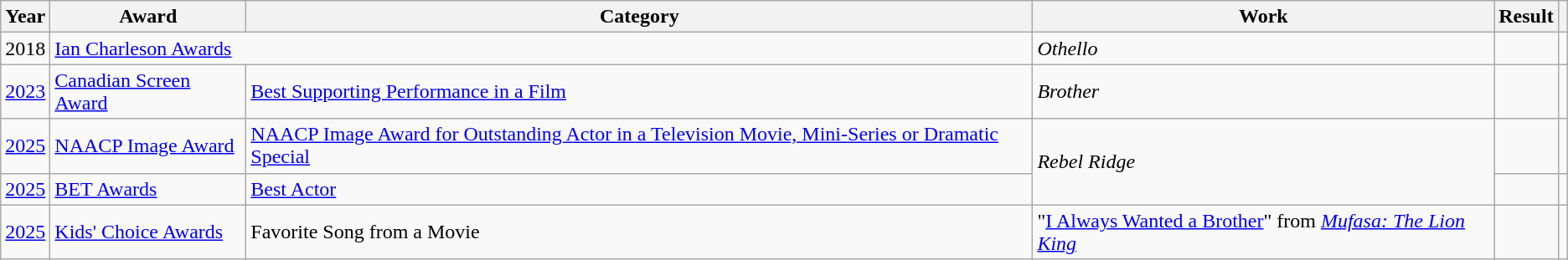<table class="wikitable plainrowheaders">
<tr>
<th>Year</th>
<th>Award</th>
<th>Category</th>
<th>Work</th>
<th>Result</th>
<th></th>
</tr>
<tr>
<td>2018</td>
<td colspan="2"><a href='#'>Ian Charleson Awards</a></td>
<td><em>Othello</em></td>
<td></td>
<td></td>
</tr>
<tr>
<td><a href='#'>2023</a></td>
<td><a href='#'>Canadian Screen Award</a></td>
<td><a href='#'>Best Supporting Performance in a Film</a></td>
<td><em>Brother</em></td>
<td></td>
<td></td>
</tr>
<tr>
<td><a href='#'>2025</a></td>
<td><a href='#'>NAACP Image Award</a></td>
<td><a href='#'>NAACP Image Award for Outstanding Actor in a Television Movie, Mini-Series or Dramatic Special</a></td>
<td rowspan="2"><em>Rebel Ridge</em></td>
<td></td>
<td></td>
</tr>
<tr>
<td><a href='#'>2025</a></td>
<td><a href='#'>BET Awards</a></td>
<td><a href='#'>Best Actor</a></td>
<td></td>
<td></td>
</tr>
<tr>
<td><a href='#'>2025</a></td>
<td><a href='#'>Kids' Choice Awards</a></td>
<td>Favorite Song from a Movie</td>
<td>"<a href='#'>I Always Wanted a Brother</a>" from <em><a href='#'>Mufasa: The Lion King</a></em></td>
<td></td>
<td></td>
</tr>
</table>
